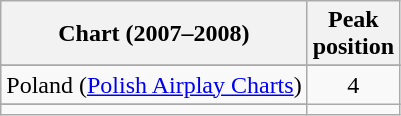<table class="wikitable sortable">
<tr>
<th>Chart (2007–2008)</th>
<th>Peak<br>position</th>
</tr>
<tr>
</tr>
<tr>
</tr>
<tr>
</tr>
<tr>
</tr>
<tr>
</tr>
<tr>
</tr>
<tr>
<td>Poland (<a href='#'>Polish Airplay Charts</a>)</td>
<td style="text-align:center;">4</td>
</tr>
<tr>
</tr>
<tr>
</tr>
<tr>
<td></td>
</tr>
</table>
